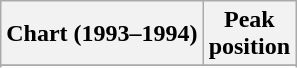<table class="wikitable sortable plainrowheaders" style="text-align:center">
<tr>
<th scope="col">Chart (1993–1994)</th>
<th scope="col">Peak<br>position</th>
</tr>
<tr>
</tr>
<tr>
</tr>
<tr>
</tr>
<tr>
</tr>
</table>
